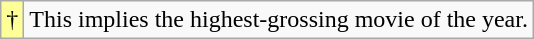<table class="wikitable">
<tr>
<td style="background-color:#FFFF99">†</td>
<td>This implies the highest-grossing movie of the year.</td>
</tr>
</table>
